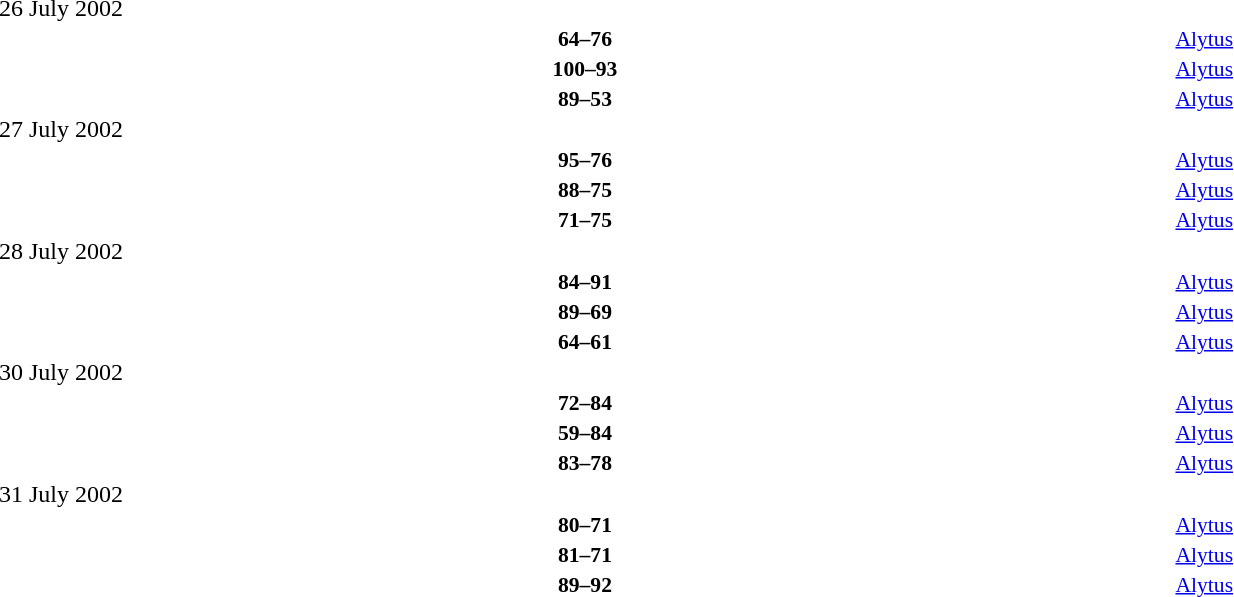<table style="width:100%;" cellspacing="1">
<tr>
<th width=25%></th>
<th width=3%></th>
<th width=6%></th>
<th width=3%></th>
<th width=25%></th>
</tr>
<tr>
<td>26 July 2002</td>
</tr>
<tr style=font-size:90%>
<td align=right><strong></strong></td>
<td></td>
<td align=center><strong>64–76</strong></td>
<td></td>
<td><strong></strong></td>
<td><a href='#'>Alytus</a></td>
</tr>
<tr style=font-size:90%>
<td align=right><strong></strong></td>
<td></td>
<td align=center><strong>100–93</strong></td>
<td></td>
<td><strong></strong></td>
<td><a href='#'>Alytus</a></td>
</tr>
<tr style=font-size:90%>
<td align=right><strong></strong></td>
<td></td>
<td align=center><strong>89–53</strong></td>
<td></td>
<td><strong></strong></td>
<td><a href='#'>Alytus</a></td>
</tr>
<tr>
<td>27 July 2002</td>
</tr>
<tr style=font-size:90%>
<td align=right><strong></strong></td>
<td></td>
<td align=center><strong>95–76</strong></td>
<td></td>
<td><strong></strong></td>
<td><a href='#'>Alytus</a></td>
</tr>
<tr style=font-size:90%>
<td align=right><strong></strong></td>
<td></td>
<td align=center><strong>88–75</strong></td>
<td></td>
<td><strong></strong></td>
<td><a href='#'>Alytus</a></td>
</tr>
<tr style=font-size:90%>
<td align=right><strong></strong></td>
<td></td>
<td align=center><strong>71–75</strong></td>
<td></td>
<td><strong></strong></td>
<td><a href='#'>Alytus</a></td>
</tr>
<tr>
<td>28 July 2002</td>
</tr>
<tr style=font-size:90%>
<td align=right><strong></strong></td>
<td></td>
<td align=center><strong>84–91</strong></td>
<td></td>
<td><strong></strong></td>
<td><a href='#'>Alytus</a></td>
</tr>
<tr style=font-size:90%>
<td align=right><strong></strong></td>
<td></td>
<td align=center><strong>89–69</strong></td>
<td></td>
<td><strong></strong></td>
<td><a href='#'>Alytus</a></td>
</tr>
<tr style=font-size:90%>
<td align=right><strong></strong></td>
<td></td>
<td align=center><strong>64–61</strong></td>
<td></td>
<td><strong></strong></td>
<td><a href='#'>Alytus</a></td>
</tr>
<tr>
<td>30 July 2002</td>
</tr>
<tr style=font-size:90%>
<td align=right><strong></strong></td>
<td></td>
<td align=center><strong>72–84</strong></td>
<td></td>
<td><strong></strong></td>
<td><a href='#'>Alytus</a></td>
</tr>
<tr style=font-size:90%>
<td align=right><strong></strong></td>
<td></td>
<td align=center><strong>59–84</strong></td>
<td></td>
<td><strong></strong></td>
<td><a href='#'>Alytus</a></td>
</tr>
<tr style=font-size:90%>
<td align=right><strong></strong></td>
<td></td>
<td align=center><strong>83–78</strong></td>
<td></td>
<td><strong></strong></td>
<td><a href='#'>Alytus</a></td>
</tr>
<tr>
<td>31 July 2002</td>
</tr>
<tr style=font-size:90%>
<td align=right><strong></strong></td>
<td></td>
<td align=center><strong>80–71</strong></td>
<td></td>
<td><strong></strong></td>
<td><a href='#'>Alytus</a></td>
</tr>
<tr style=font-size:90%>
<td align=right><strong></strong></td>
<td></td>
<td align=center><strong>81–71</strong></td>
<td></td>
<td><strong></strong></td>
<td><a href='#'>Alytus</a></td>
</tr>
<tr style=font-size:90%>
<td align=right><strong></strong></td>
<td></td>
<td align=center><strong>89–92</strong></td>
<td></td>
<td><strong></strong></td>
<td><a href='#'>Alytus</a></td>
</tr>
</table>
